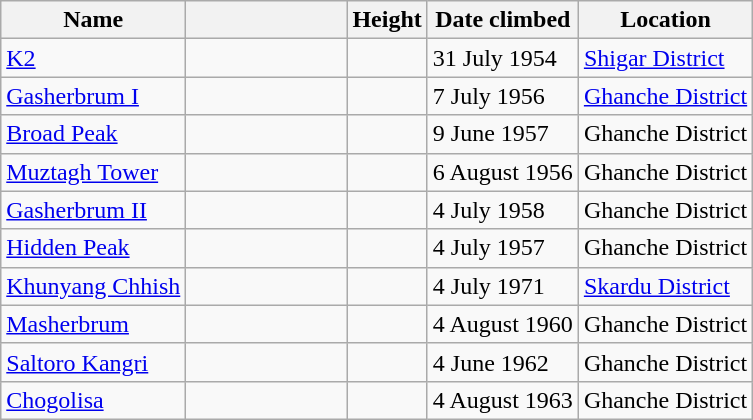<table class="wikitable sortable">
<tr>
<th>Name</th>
<th></th>
<th>Height</th>
<th>Date climbed</th>
<th>Location</th>
</tr>
<tr>
<td><a href='#'>K2</a></td>
<td style="min-width:100px"></td>
<td></td>
<td>31 July 1954</td>
<td><a href='#'>Shigar District</a></td>
</tr>
<tr>
<td><a href='#'>Gasherbrum I</a></td>
<td></td>
<td></td>
<td>7 July 1956</td>
<td><a href='#'>Ghanche District</a></td>
</tr>
<tr>
<td><a href='#'>Broad Peak</a></td>
<td></td>
<td></td>
<td>9 June 1957</td>
<td>Ghanche District</td>
</tr>
<tr>
<td><a href='#'>Muztagh Tower</a></td>
<td></td>
<td></td>
<td>6 August 1956</td>
<td>Ghanche District</td>
</tr>
<tr>
<td><a href='#'>Gasherbrum II</a></td>
<td></td>
<td></td>
<td>4 July 1958</td>
<td>Ghanche District</td>
</tr>
<tr>
<td><a href='#'>Hidden Peak</a></td>
<td></td>
<td></td>
<td>4 July 1957</td>
<td>Ghanche District</td>
</tr>
<tr>
<td><a href='#'>Khunyang Chhish</a></td>
<td></td>
<td></td>
<td>4 July 1971</td>
<td><a href='#'>Skardu District</a></td>
</tr>
<tr>
<td><a href='#'>Masherbrum</a></td>
<td></td>
<td></td>
<td>4 August 1960</td>
<td>Ghanche District</td>
</tr>
<tr>
<td><a href='#'>Saltoro Kangri</a></td>
<td></td>
<td></td>
<td>4 June 1962</td>
<td>Ghanche District</td>
</tr>
<tr>
<td><a href='#'>Chogolisa</a></td>
<td></td>
<td></td>
<td>4 August 1963</td>
<td>Ghanche District</td>
</tr>
</table>
